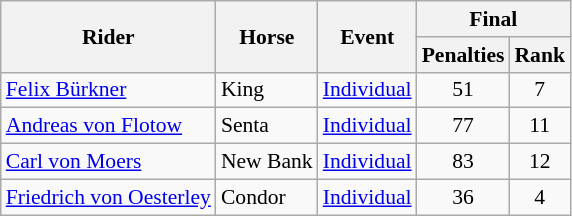<table class=wikitable style="font-size:90%">
<tr>
<th rowspan="2">Rider</th>
<th rowspan="2">Horse</th>
<th rowspan="2">Event</th>
<th colspan="2">Final</th>
</tr>
<tr>
<th>Penalties</th>
<th>Rank</th>
</tr>
<tr>
<td><a href='#'>Felix Bürkner</a></td>
<td>King</td>
<td><a href='#'>Individual</a></td>
<td align=center>51</td>
<td align=center>7</td>
</tr>
<tr>
<td><a href='#'>Andreas von Flotow</a></td>
<td>Senta</td>
<td><a href='#'>Individual</a></td>
<td align=center>77</td>
<td align=center>11</td>
</tr>
<tr>
<td><a href='#'>Carl von Moers</a></td>
<td>New Bank</td>
<td><a href='#'>Individual</a></td>
<td align=center>83</td>
<td align=center>12</td>
</tr>
<tr>
<td><a href='#'>Friedrich von Oesterley</a></td>
<td>Condor</td>
<td><a href='#'>Individual</a></td>
<td align=center>36</td>
<td align=center>4</td>
</tr>
</table>
